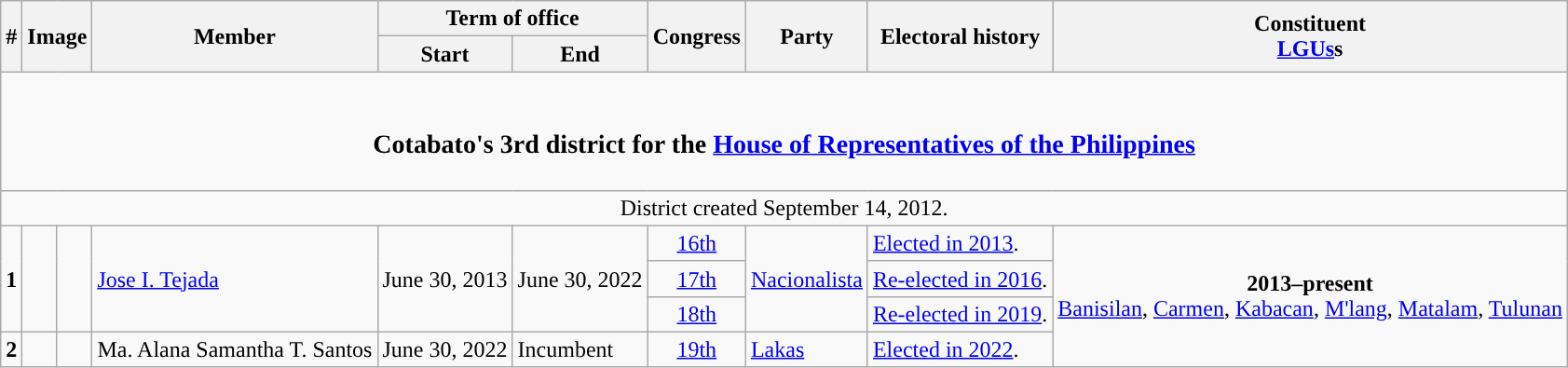<table class=wikitable>
<tr>
<th rowspan="2">#</th>
<th rowspan="2" colspan=2>Image</th>
<th rowspan="2">Member</th>
<th colspan=2>Term of office</th>
<th rowspan="2">Congress</th>
<th rowspan="2">Party</th>
<th rowspan="2">Electoral history</th>
<th rowspan="2">Constituent<br><a href='#'>LGUs</a>s</th>
</tr>
<tr>
<th>Start</th>
<th>End</th>
</tr>
<tr>
<td colspan="10" style="text-align:center;"><br><h3>Cotabato's 3rd district for the <a href='#'>House of Representatives of the Philippines</a></h3></td>
</tr>
<tr>
<td colspan="10" style="text-align:center;">District created September 14, 2012.</td>
</tr>
<tr>
<td rowspan="3" style="text-align:center;"><strong>1</strong></td>
<td rowspan="3" style="color:inherit;background:"></td>
<td rowspan="3"></td>
<td rowspan="3"><a href='#'>Jose I. Tejada</a></td>
<td rowspan="3">June 30, 2013</td>
<td rowspan="3">June 30, 2022</td>
<td style="text-align:center;"><a href='#'>16th</a></td>
<td rowspan="3"><a href='#'>Nacionalista</a></td>
<td><a href='#'>Elected in 2013</a>.</td>
<td rowspan=99 style="text-align:center;"><strong>2013–present</strong><br><a href='#'>Banisilan</a>, <a href='#'>Carmen</a>, <a href='#'>Kabacan</a>, <a href='#'>M'lang</a>, <a href='#'>Matalam</a>, <a href='#'>Tulunan</a></td>
</tr>
<tr>
<td style="text-align:center;"><a href='#'>17th</a></td>
<td><a href='#'>Re-elected in 2016</a>.</td>
</tr>
<tr>
<td style="text-align:center;"><a href='#'>18th</a></td>
<td><a href='#'>Re-elected in 2019</a>.</td>
</tr>
<tr>
<td style="text-align:center;"><strong>2</strong></td>
<td style="color:inherit;background:"></td>
<td></td>
<td>Ma. Alana Samantha T. Santos</td>
<td>June 30, 2022</td>
<td>Incumbent</td>
<td style="text-align:center;"><a href='#'>19th</a></td>
<td><a href='#'>Lakas</a></td>
<td><a href='#'>Elected in 2022</a>.</td>
</tr>
</table>
